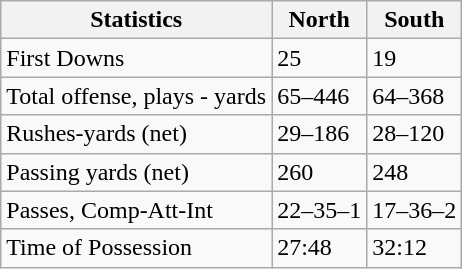<table class="wikitable">
<tr>
<th>Statistics</th>
<th>North</th>
<th>South</th>
</tr>
<tr>
<td>First Downs</td>
<td>25</td>
<td>19</td>
</tr>
<tr>
<td>Total offense, plays - yards</td>
<td>65–446</td>
<td>64–368</td>
</tr>
<tr>
<td>Rushes-yards (net)</td>
<td>29–186</td>
<td>28–120</td>
</tr>
<tr>
<td>Passing yards (net)</td>
<td>260</td>
<td>248</td>
</tr>
<tr>
<td>Passes, Comp-Att-Int</td>
<td>22–35–1</td>
<td>17–36–2</td>
</tr>
<tr>
<td>Time of Possession</td>
<td>27:48</td>
<td>32:12</td>
</tr>
</table>
